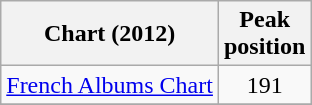<table class="wikitable">
<tr>
<th>Chart (2012)</th>
<th>Peak<br>position</th>
</tr>
<tr>
<td><a href='#'>French Albums Chart</a></td>
<td style="text-align:center;">191</td>
</tr>
<tr>
</tr>
</table>
